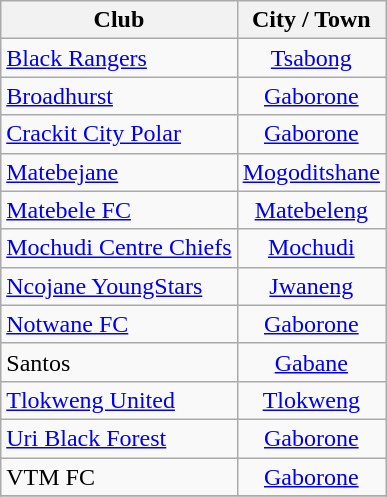<table class="wikitable sortable" style="text-align:center;">
<tr>
<th>Club</th>
<th>City / Town</th>
</tr>
<tr>
<td style="text-align:left;"><a href='#'>Black Rangers</a></td>
<td><a href='#'>Tsabong</a></td>
</tr>
<tr>
<td style="text-align:left;"><a href='#'>Broadhurst</a></td>
<td><a href='#'>Gaborone</a></td>
</tr>
<tr>
<td style="text-align:left;"><a href='#'>Crackit City Polar</a></td>
<td><a href='#'>Gaborone</a></td>
</tr>
<tr>
<td style="text-align:left;"><a href='#'>Matebejane</a></td>
<td><a href='#'>Mogoditshane</a></td>
</tr>
<tr>
<td style="text-align:left;"><a href='#'>Matebele FC</a></td>
<td><a href='#'>Matebeleng</a></td>
</tr>
<tr>
<td style="text-align:left;"><a href='#'>Mochudi Centre Chiefs</a></td>
<td><a href='#'>Mochudi</a></td>
</tr>
<tr>
<td style="text-align:left;"><a href='#'>Ncojane YoungStars</a></td>
<td><a href='#'>Jwaneng</a></td>
</tr>
<tr>
<td style="text-align:left;"><a href='#'>Notwane FC</a></td>
<td><a href='#'>Gaborone</a></td>
</tr>
<tr>
<td style="text-align:left;">Santos</td>
<td><a href='#'>Gabane</a></td>
</tr>
<tr>
<td style="text-align:left;"><a href='#'>Tlokweng United</a></td>
<td><a href='#'>Tlokweng</a></td>
</tr>
<tr>
<td style="text-align:left;"><a href='#'>Uri Black Forest</a></td>
<td><a href='#'>Gaborone</a></td>
</tr>
<tr>
<td style="text-align:left;">VTM FC</td>
<td><a href='#'>Gaborone</a></td>
</tr>
<tr>
</tr>
</table>
